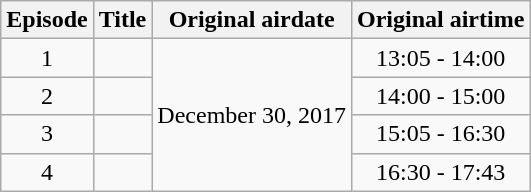<table class="wikitable" style="text-align: center;">
<tr>
<th>Episode</th>
<th>Title</th>
<th>Original airdate</th>
<th>Original airtime</th>
</tr>
<tr>
<td>1</td>
<td></td>
<td rowspan="4">December 30, 2017</td>
<td>13:05 - 14:00</td>
</tr>
<tr>
<td>2</td>
<td></td>
<td>14:00 - 15:00</td>
</tr>
<tr>
<td>3</td>
<td></td>
<td>15:05 - 16:30</td>
</tr>
<tr>
<td>4</td>
<td></td>
<td>16:30 - 17:43</td>
</tr>
</table>
